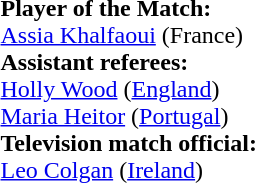<table style="width:100%">
<tr>
<td><br><strong>Player of the Match:</strong>
<br><a href='#'>Assia Khalfaoui</a> (France)<br><strong>Assistant referees:</strong>
<br><a href='#'>Holly Wood</a> (<a href='#'>England</a>)
<br><a href='#'>Maria Heitor</a> (<a href='#'>Portugal</a>)
<br><strong>Television match official:</strong>
<br><a href='#'>Leo Colgan</a> (<a href='#'>Ireland</a>)</td>
</tr>
</table>
